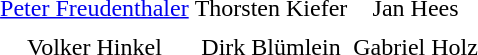<table class="graytable" style="text-align:center; margin-left: auto; margin-right: auto; border: none">
<tr>
<td valign="top"></td>
<td valign="top"></td>
<td valign="top"></td>
</tr>
<tr>
<td><a href='#'>Peter Freudenthaler</a></td>
<td>Thorsten Kiefer</td>
<td>Jan Hees</td>
</tr>
<tr>
<td valign="top"></td>
<td valign="top"></td>
<td valign="top"></td>
</tr>
<tr>
<td>Volker Hinkel</td>
<td>Dirk Blümlein</td>
<td>Gabriel Holz</td>
</tr>
<tr>
</tr>
</table>
